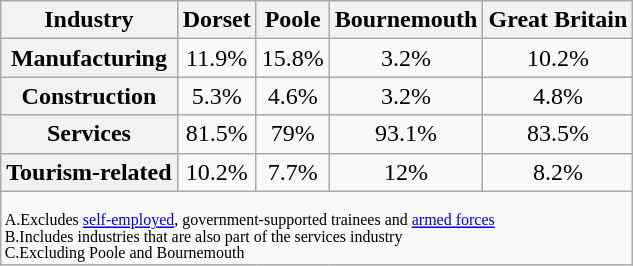<table class="wikitable" style=" text-align:center;">
<tr>
<th scope="col">Industry</th>
<th scope="col">Dorset<br></th>
<th scope="col">Poole<br></th>
<th scope="col">Bournemouth<br></th>
<th scope="col">Great Britain<br></th>
</tr>
<tr>
<th scope="row">Manufacturing</th>
<td>11.9%</td>
<td>15.8%</td>
<td>3.2%</td>
<td>10.2%</td>
</tr>
<tr>
<th scope="row">Construction</th>
<td>5.3%</td>
<td>4.6%</td>
<td>3.2%</td>
<td>4.8%</td>
</tr>
<tr>
<th scope="row">Services</th>
<td>81.5%</td>
<td>79%</td>
<td>93.1%</td>
<td>83.5%</td>
</tr>
<tr>
<th scope="row">Tourism-related</th>
<td>10.2%</td>
<td>7.7%</td>
<td>12%</td>
<td>8.2%</td>
</tr>
<tr>
<td align="left" colspan="30" style="font-size: 8pt"><br>A.Excludes <a href='#'>self-employed</a>, government-supported trainees and <a href='#'>armed forces</a><br>
B.Includes industries that are also part of the services industry<br>
C.Excluding Poole and Bournemouth</td>
</tr>
</table>
